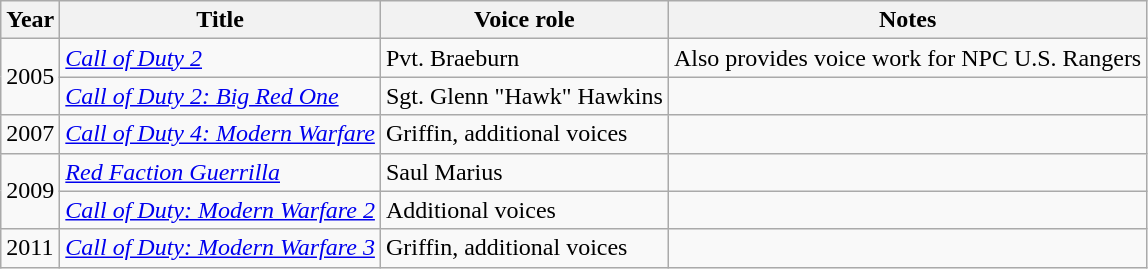<table class="wikitable sortable">
<tr>
<th>Year</th>
<th>Title</th>
<th>Voice role</th>
<th class="unsortable">Notes</th>
</tr>
<tr>
<td rowspan=2>2005</td>
<td><em><a href='#'>Call of Duty 2</a></em></td>
<td>Pvt. Braeburn</td>
<td>Also provides voice work for NPC U.S. Rangers</td>
</tr>
<tr>
<td><em><a href='#'>Call of Duty 2: Big Red One</a></em></td>
<td>Sgt. Glenn "Hawk" Hawkins</td>
<td></td>
</tr>
<tr>
<td>2007</td>
<td><em><a href='#'>Call of Duty 4: Modern Warfare</a></em></td>
<td>Griffin, additional voices</td>
<td></td>
</tr>
<tr>
<td rowspan=2>2009</td>
<td><em><a href='#'>Red Faction Guerrilla</a></em></td>
<td>Saul Marius</td>
<td></td>
</tr>
<tr>
<td><em><a href='#'>Call of Duty: Modern Warfare 2</a></em></td>
<td>Additional voices</td>
<td></td>
</tr>
<tr>
<td>2011</td>
<td><em><a href='#'>Call of Duty: Modern Warfare 3</a></em></td>
<td>Griffin, additional voices</td>
<td></td>
</tr>
</table>
